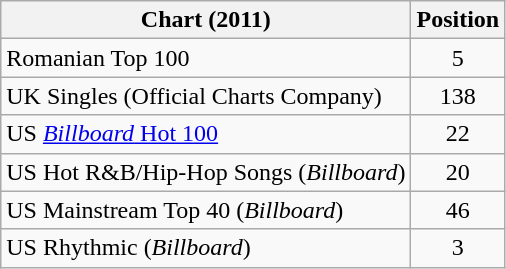<table class="wikitable sortable">
<tr>
<th scope="col">Chart (2011)</th>
<th scope="col">Position</th>
</tr>
<tr>
<td>Romanian Top 100</td>
<td style="text-align:center;">5</td>
</tr>
<tr>
<td>UK Singles (Official Charts Company)</td>
<td style="text-align:center;">138</td>
</tr>
<tr>
<td>US <a href='#'><em>Billboard</em> Hot 100</a></td>
<td style="text-align:center;">22</td>
</tr>
<tr>
<td>US Hot R&B/Hip-Hop Songs (<em>Billboard</em>)</td>
<td style="text-align:center;">20</td>
</tr>
<tr>
<td>US Mainstream Top 40 (<em>Billboard</em>)</td>
<td style="text-align:center;">46</td>
</tr>
<tr>
<td>US Rhythmic (<em>Billboard</em>)</td>
<td style="text-align:center;">3</td>
</tr>
</table>
